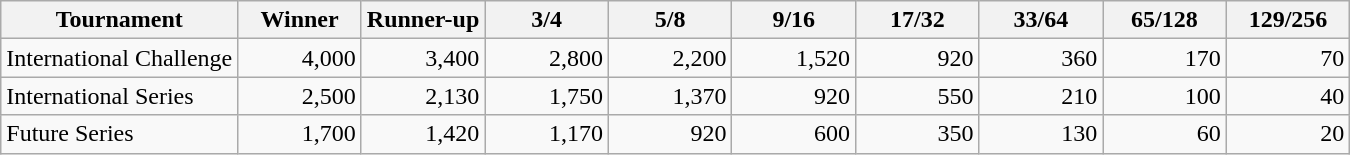<table class="wikitable">
<tr>
<th>Tournament</th>
<th width="75">Winner</th>
<th width="75">Runner-up</th>
<th width="75">3/4</th>
<th width="75">5/8</th>
<th width="75">9/16</th>
<th width="75">17/32</th>
<th width="75">33/64</th>
<th width="75">65/128</th>
<th width="75">129/256</th>
</tr>
<tr>
<td>International Challenge</td>
<td align="right">4,000</td>
<td align="right">3,400</td>
<td align="right">2,800</td>
<td align="right">2,200</td>
<td align="right">1,520</td>
<td align="right">920</td>
<td align="right">360</td>
<td align="right">170</td>
<td align="right">70</td>
</tr>
<tr>
<td>International Series</td>
<td align="right">2,500</td>
<td align="right">2,130</td>
<td align="right">1,750</td>
<td align="right">1,370</td>
<td align="right">920</td>
<td align="right">550</td>
<td align="right">210</td>
<td align="right">100</td>
<td align="right">40</td>
</tr>
<tr>
<td>Future Series</td>
<td align="right">1,700</td>
<td align="right">1,420</td>
<td align="right">1,170</td>
<td align="right">920</td>
<td align="right">600</td>
<td align="right">350</td>
<td align="right">130</td>
<td align="right">60</td>
<td align="right">20</td>
</tr>
</table>
